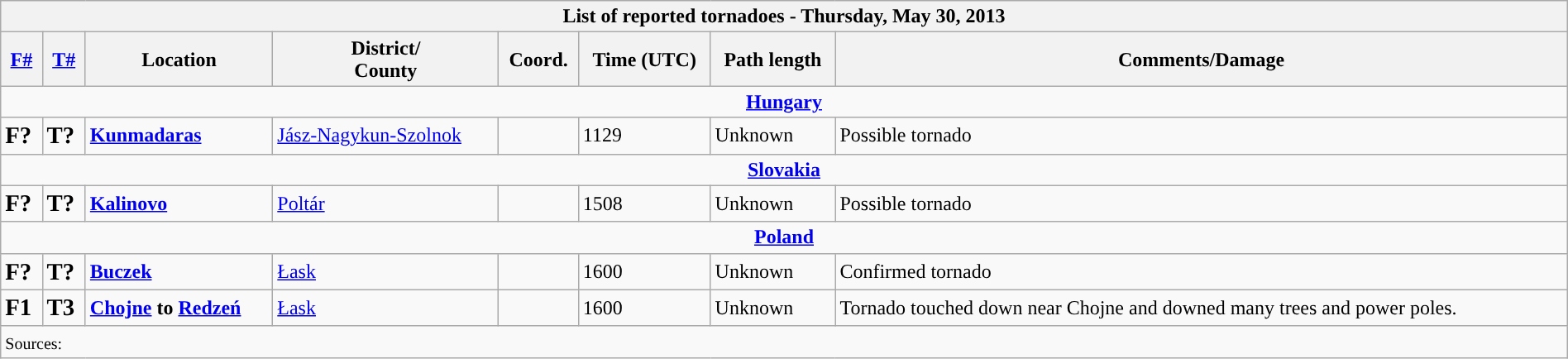<table class="wikitable collapsible" width="100%">
<tr>
<th colspan="8">List of reported tornadoes - Thursday, May 30, 2013</th>
</tr>
<tr>
<th><a href='#'>F#</a></th>
<th><a href='#'>T#</a></th>
<th>Location</th>
<th>District/<br>County</th>
<th>Coord.</th>
<th>Time (UTC)</th>
<th>Path length</th>
<th>Comments/Damage</th>
</tr>
<tr>
<td colspan="8" align=center><strong><a href='#'>Hungary</a></strong></td>
</tr>
<tr>
<td><big><strong>F?</strong></big></td>
<td><big><strong>T?</strong></big></td>
<td><strong><a href='#'>Kunmadaras</a></strong></td>
<td><a href='#'>Jász-Nagykun-Szolnok</a></td>
<td></td>
<td>1129</td>
<td>Unknown</td>
<td>Possible tornado</td>
</tr>
<tr>
<td colspan="8" align=center><strong><a href='#'>Slovakia</a></strong></td>
</tr>
<tr>
<td><big><strong>F?</strong></big></td>
<td><big><strong>T?</strong></big></td>
<td><strong><a href='#'>Kalinovo</a></strong></td>
<td><a href='#'>Poltár</a></td>
<td></td>
<td>1508</td>
<td>Unknown</td>
<td>Possible tornado</td>
</tr>
<tr>
<td colspan="8" align=center><strong><a href='#'>Poland</a></strong></td>
</tr>
<tr>
<td><big><strong>F?</strong></big></td>
<td><big><strong>T?</strong></big></td>
<td><strong><a href='#'>Buczek</a></strong></td>
<td><a href='#'>Łask</a></td>
<td></td>
<td>1600</td>
<td>Unknown</td>
<td>Confirmed tornado</td>
</tr>
<tr>
<td><big><strong>F1</strong></big></td>
<td><big><strong>T3</strong></big></td>
<td><strong><a href='#'>Chojne</a> to <a href='#'>Redzeń</a></strong></td>
<td><a href='#'>Łask</a></td>
<td></td>
<td>1600</td>
<td>Unknown</td>
<td>Tornado touched down near Chojne and downed many trees and power poles.</td>
</tr>
<tr>
<td colspan="8"><small>Sources:  </small></td>
</tr>
</table>
